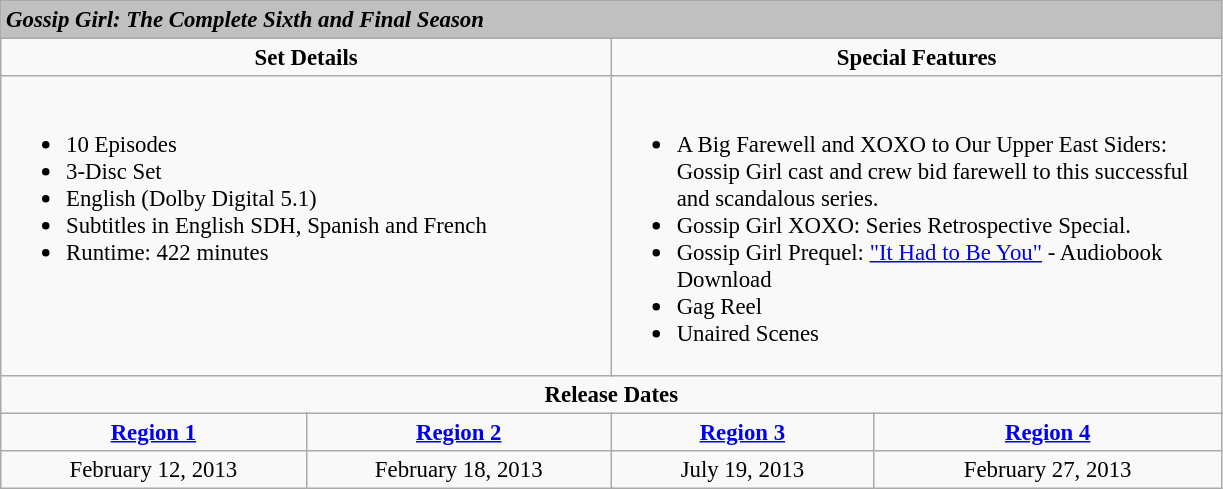<table class="wikitable" style="font-size: 95%;">
<tr style="background:#C0C0C0;">
<td colspan="8"><span> <strong><em>Gossip Girl: The Complete Sixth and Final Season</em></strong></span></td>
</tr>
<tr style="vertical-align:top; text-align:center;">
<td style="width:400px;" colspan="4"><strong>Set Details</strong></td>
<td style="width:400px; " colspan="4"><strong>Special Features</strong></td>
</tr>
<tr valign="top">
<td colspan="4"  style="text-align:left; width:400px;"><br><ul><li>10 Episodes</li><li>3-Disc Set</li><li>English (Dolby Digital 5.1)</li><li>Subtitles in English SDH, Spanish and French</li><li>Runtime: 422 minutes</li></ul></td>
<td colspan="4"  style="text-align:left; width:400px;"><br><ul><li>A Big Farewell and XOXO to Our Upper East Siders: Gossip Girl cast and crew bid farewell to this successful and scandalous series.</li><li>Gossip Girl XOXO: Series Retrospective Special.</li><li>Gossip Girl Prequel: <a href='#'>"It Had to Be You"</a> - Audiobook Download</li><li>Gag Reel</li><li>Unaired Scenes</li></ul></td>
</tr>
<tr>
<td colspan="8" style="text-align:center;"><strong>Release Dates</strong></td>
</tr>
<tr>
<td colspan="2" style="text-align:center;"><strong><a href='#'>Region 1</a></strong></td>
<td colspan="2" style="text-align:center;"><strong><a href='#'>Region 2</a></strong></td>
<td colspan="2" style="text-align:center;"><strong><a href='#'>Region 3</a></strong></td>
<td colspan="2" style="text-align:center;"><strong><a href='#'>Region 4</a></strong></td>
</tr>
<tr style="text-align:center;">
<td colspan="2">February 12, 2013</td>
<td colspan="2">February 18, 2013</td>
<td colspan="2">July 19, 2013</td>
<td colspan="2">February 27, 2013</td>
</tr>
</table>
